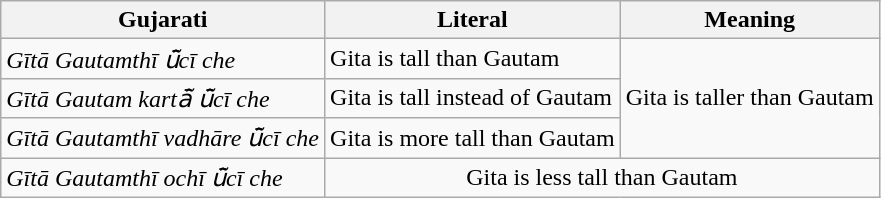<table class="wikitable">
<tr>
<th>Gujarati</th>
<th>Literal</th>
<th>Meaning</th>
</tr>
<tr>
<td><em>Gītā Gautamthī ū̃cī che</em></td>
<td>Gita is tall than Gautam</td>
<td rowspan="3">Gita is taller than Gautam</td>
</tr>
<tr>
<td><em>Gītā Gautam kartā̃ ū̃cī che</em></td>
<td>Gita is tall instead of Gautam</td>
</tr>
<tr>
<td><em>Gītā Gautamthī vadhāre ū̃cī che</em></td>
<td>Gita is more tall than Gautam</td>
</tr>
<tr>
<td><em>Gītā Gautamthī ochī ū̃cī che</em></td>
<td colspan="2" style="text-align:center">Gita is less tall than Gautam</td>
</tr>
</table>
